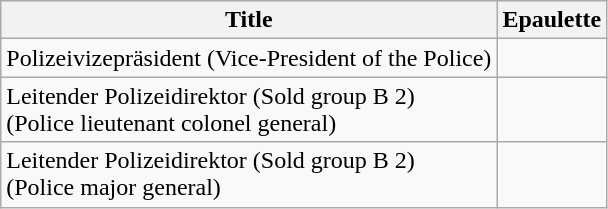<table border="1" cellspacing="0" cellpadding="5" style="border-collapse:collapse;" class="wikitable">
<tr>
<th>Title</th>
<th>Epaulette</th>
</tr>
<tr>
<td>Polizeivizepräsident (Vice-President of the Police)</td>
<td></td>
</tr>
<tr>
<td>Leitender Polizeidirektor (Sold group B 2)<br>(Police lieutenant colonel general)</td>
<td></td>
</tr>
<tr>
<td>Leitender Polizeidirektor (Sold group B 2)<br>(Police major general)</td>
<td></td>
</tr>
</table>
